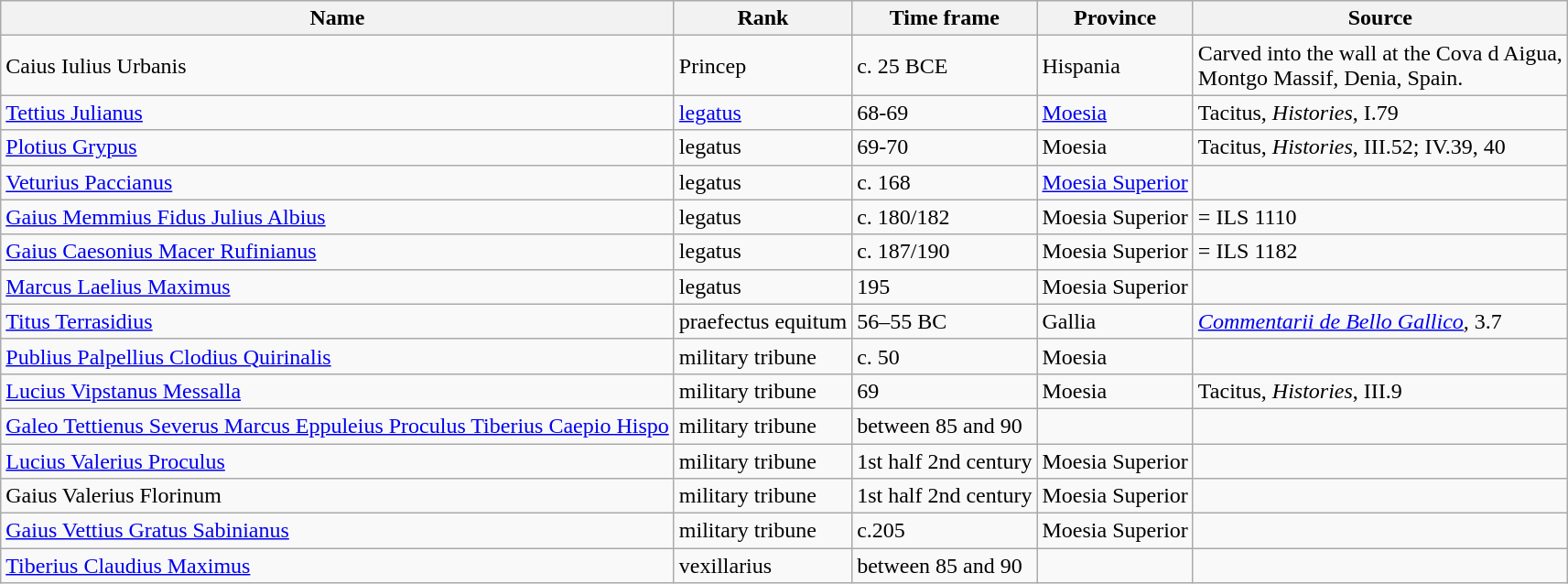<table class="wikitable sortable">
<tr style="vertical-align: top;">
<th>Name</th>
<th>Rank</th>
<th>Time frame</th>
<th>Province</th>
<th>Source</th>
</tr>
<tr>
<td>Caius Iulius Urbanis</td>
<td>Princep</td>
<td>c. 25 BCE</td>
<td>Hispania</td>
<td>Carved into the wall at the Cova d Aigua,<br>Montgo Massif, Denia, Spain.</td>
</tr>
<tr>
<td><a href='#'>Tettius Julianus</a></td>
<td><a href='#'>legatus</a></td>
<td>68-69</td>
<td><a href='#'>Moesia</a></td>
<td>Tacitus, <em>Histories</em>, I.79</td>
</tr>
<tr>
<td><a href='#'>Plotius Grypus</a></td>
<td>legatus</td>
<td>69-70</td>
<td>Moesia</td>
<td>Tacitus, <em>Histories</em>, III.52; IV.39, 40</td>
</tr>
<tr>
<td><a href='#'>Veturius Paccianus</a></td>
<td>legatus</td>
<td>c. 168</td>
<td><a href='#'>Moesia Superior</a></td>
<td></td>
</tr>
<tr>
<td><a href='#'>Gaius Memmius Fidus Julius Albius</a></td>
<td>legatus</td>
<td>c. 180/182</td>
<td>Moesia Superior</td>
<td> = ILS 1110</td>
</tr>
<tr>
<td><a href='#'>Gaius Caesonius Macer Rufinianus</a></td>
<td>legatus</td>
<td>c. 187/190</td>
<td>Moesia Superior</td>
<td> = ILS 1182</td>
</tr>
<tr>
<td><a href='#'>Marcus Laelius Maximus</a></td>
<td>legatus</td>
<td>195</td>
<td>Moesia Superior</td>
<td></td>
</tr>
<tr>
<td><a href='#'>Titus Terrasidius</a></td>
<td>praefectus equitum</td>
<td>56–55 BC</td>
<td>Gallia</td>
<td><em><a href='#'>Commentarii de Bello Gallico</a>,</em> 3.7</td>
</tr>
<tr>
<td><a href='#'>Publius Palpellius Clodius Quirinalis</a></td>
<td>military tribune</td>
<td>c. 50</td>
<td>Moesia</td>
<td></td>
</tr>
<tr>
<td><a href='#'>Lucius Vipstanus Messalla</a></td>
<td>military tribune</td>
<td>69</td>
<td>Moesia</td>
<td>Tacitus, <em>Histories</em>, III.9</td>
</tr>
<tr>
<td><a href='#'>Galeo Tettienus Severus Marcus Eppuleius Proculus Tiberius Caepio Hispo</a></td>
<td>military tribune</td>
<td>between 85 and 90</td>
<td></td>
<td></td>
</tr>
<tr>
<td><a href='#'>Lucius Valerius Proculus</a></td>
<td>military tribune</td>
<td>1st half 2nd century</td>
<td>Moesia Superior</td>
<td></td>
</tr>
<tr>
<td>Gaius Valerius Florinum</td>
<td>military tribune</td>
<td>1st half 2nd century</td>
<td>Moesia Superior</td>
<td></td>
</tr>
<tr>
<td><a href='#'>Gaius Vettius Gratus Sabinianus</a></td>
<td>military tribune</td>
<td>c.205</td>
<td>Moesia Superior</td>
<td></td>
</tr>
<tr>
<td><a href='#'>Tiberius Claudius Maximus</a></td>
<td>vexillarius</td>
<td>between 85 and 90</td>
<td></td>
<td></td>
</tr>
</table>
